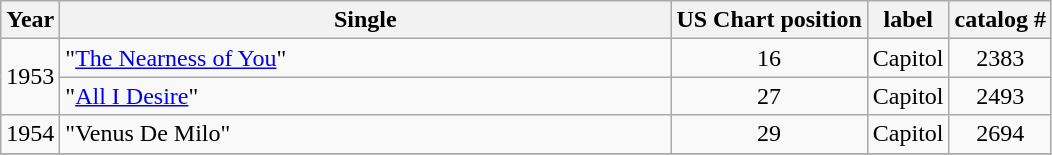<table class="wikitable" style="text-align:center;">
<tr>
<th rowspan="1">Year</th>
<th width="400">Single</th>
<th>US Chart position</th>
<th>label</th>
<th>catalog #</th>
</tr>
<tr>
<td rowspan="2">1953</td>
<td align="left">"<a href='#'>The Nearness of You</a>"</td>
<td>16</td>
<td>Capitol</td>
<td>2383 </td>
</tr>
<tr>
<td align="left">"<a href='#'>All I Desire</a>"</td>
<td>27</td>
<td>Capitol</td>
<td>2493</td>
</tr>
<tr>
<td rowspan="1">1954</td>
<td align="left">"Venus De Milo"</td>
<td>29</td>
<td>Capitol</td>
<td>2694</td>
</tr>
<tr>
</tr>
</table>
